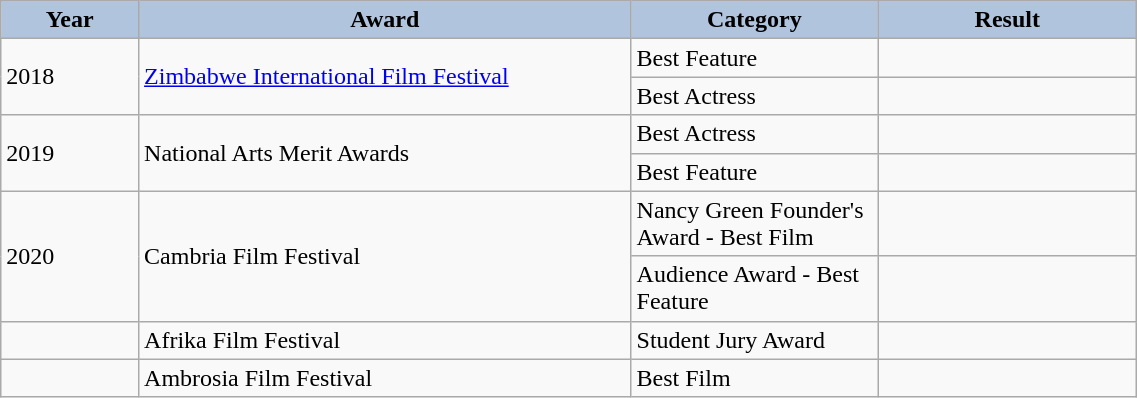<table class="wikitable" width="60%">
<tr>
<th style="width:10pt; background:LightSteelBlue;">Year</th>
<th style="width:100pt; background:LightSteelBlue;">Award</th>
<th style="width:40pt; background:LightSteelBlue;">Category</th>
<th style="width:50pt; background:LightSteelBlue;">Result</th>
</tr>
<tr>
<td rowspan="2">2018</td>
<td rowspan="2"><a href='#'>Zimbabwe International Film Festival</a></td>
<td>Best Feature</td>
<td></td>
</tr>
<tr>
<td>Best Actress</td>
<td></td>
</tr>
<tr>
<td rowspan="2">2019</td>
<td rowspan="2">National Arts Merit Awards</td>
<td>Best Actress</td>
<td></td>
</tr>
<tr>
<td>Best Feature</td>
<td></td>
</tr>
<tr>
<td rowspan="2">2020</td>
<td rowspan="2">Cambria Film Festival</td>
<td>Nancy Green Founder's Award - Best Film</td>
<td></td>
</tr>
<tr>
<td>Audience Award - Best Feature</td>
<td></td>
</tr>
<tr>
<td rowspan="1"></td>
<td rowspan="1">Afrika Film Festival</td>
<td>Student Jury Award</td>
<td></td>
</tr>
<tr>
<td rowspan="1"></td>
<td rowspan="1">Ambrosia Film Festival</td>
<td>Best Film</td>
<td></td>
</tr>
</table>
